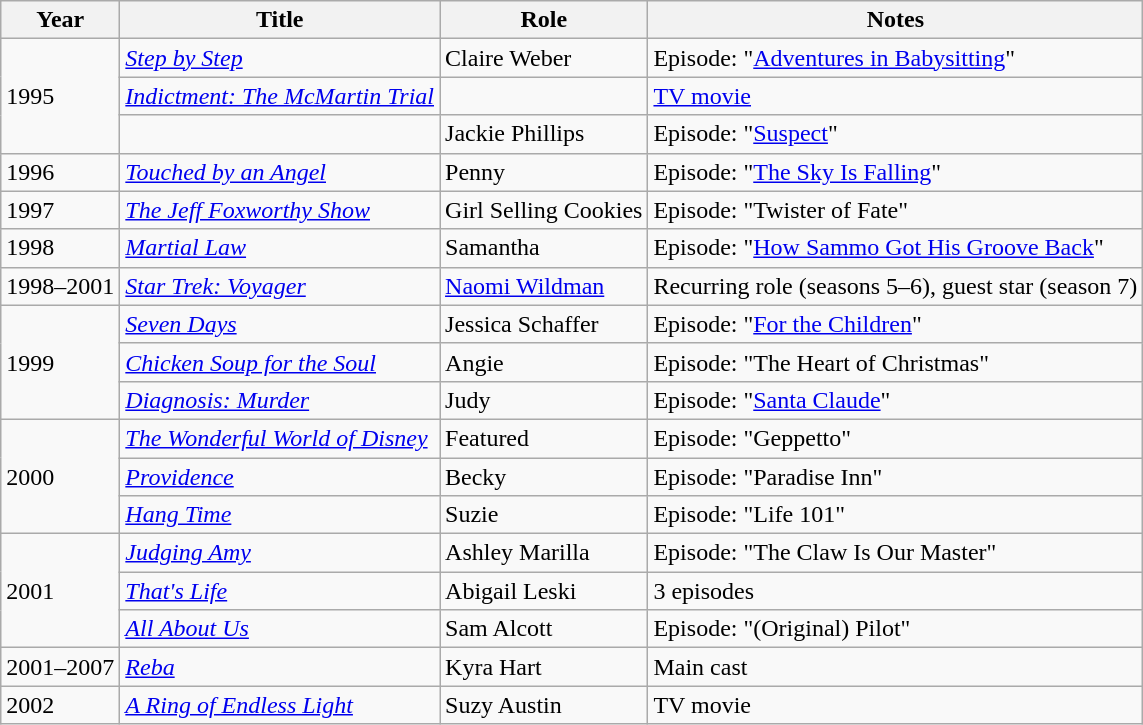<table class="wikitable sortable">
<tr>
<th>Year</th>
<th>Title</th>
<th>Role</th>
<th class="unsortable">Notes</th>
</tr>
<tr>
<td rowspan=3>1995</td>
<td><em><a href='#'>Step by Step</a></em></td>
<td>Claire Weber</td>
<td>Episode: "<a href='#'>Adventures in Babysitting</a>"</td>
</tr>
<tr>
<td><em><a href='#'>Indictment: The McMartin Trial</a></em></td>
<td></td>
<td><a href='#'>TV movie</a></td>
</tr>
<tr>
<td><em></em></td>
<td>Jackie Phillips</td>
<td>Episode: "<a href='#'>Suspect</a>"</td>
</tr>
<tr>
<td>1996</td>
<td><em><a href='#'>Touched by an Angel</a></em></td>
<td>Penny</td>
<td>Episode: "<a href='#'>The Sky Is Falling</a>"</td>
</tr>
<tr>
<td>1997</td>
<td><em><a href='#'>The Jeff Foxworthy Show</a></em></td>
<td>Girl Selling Cookies</td>
<td>Episode: "Twister of Fate"</td>
</tr>
<tr>
<td>1998</td>
<td><em><a href='#'>Martial Law</a></em></td>
<td>Samantha</td>
<td>Episode: "<a href='#'>How Sammo Got His Groove Back</a>"</td>
</tr>
<tr>
<td>1998–2001</td>
<td><em><a href='#'>Star Trek: Voyager</a></em></td>
<td><a href='#'>Naomi Wildman</a></td>
<td>Recurring role (seasons 5–6), guest star (season 7)</td>
</tr>
<tr>
<td rowspan=3>1999</td>
<td><em><a href='#'>Seven Days</a></em></td>
<td>Jessica Schaffer</td>
<td>Episode: "<a href='#'>For the Children</a>"</td>
</tr>
<tr>
<td><em><a href='#'>Chicken Soup for the Soul</a></em></td>
<td>Angie</td>
<td>Episode: "The Heart of Christmas"</td>
</tr>
<tr>
<td><em><a href='#'>Diagnosis: Murder</a></em></td>
<td>Judy</td>
<td>Episode: "<a href='#'>Santa Claude</a>"</td>
</tr>
<tr>
<td rowspan=3>2000</td>
<td><em><a href='#'>The Wonderful World of Disney</a></em></td>
<td>Featured</td>
<td>Episode: "Geppetto"</td>
</tr>
<tr>
<td><em><a href='#'>Providence</a></em></td>
<td>Becky</td>
<td>Episode: "Paradise Inn"</td>
</tr>
<tr>
<td><em><a href='#'>Hang Time</a></em></td>
<td>Suzie</td>
<td>Episode: "Life 101"</td>
</tr>
<tr>
<td rowspan=3>2001</td>
<td><em><a href='#'>Judging Amy</a></em></td>
<td>Ashley Marilla</td>
<td>Episode: "The Claw Is Our Master"</td>
</tr>
<tr>
<td><em><a href='#'>That's Life</a></em></td>
<td>Abigail Leski</td>
<td>3 episodes</td>
</tr>
<tr>
<td><em><a href='#'>All About Us</a></em></td>
<td>Sam Alcott</td>
<td>Episode: "(Original) Pilot"</td>
</tr>
<tr>
<td>2001–2007</td>
<td><em><a href='#'>Reba</a></em></td>
<td>Kyra Hart</td>
<td>Main cast</td>
</tr>
<tr>
<td>2002</td>
<td><em><a href='#'>A Ring of Endless Light</a></em></td>
<td>Suzy Austin</td>
<td>TV movie</td>
</tr>
</table>
